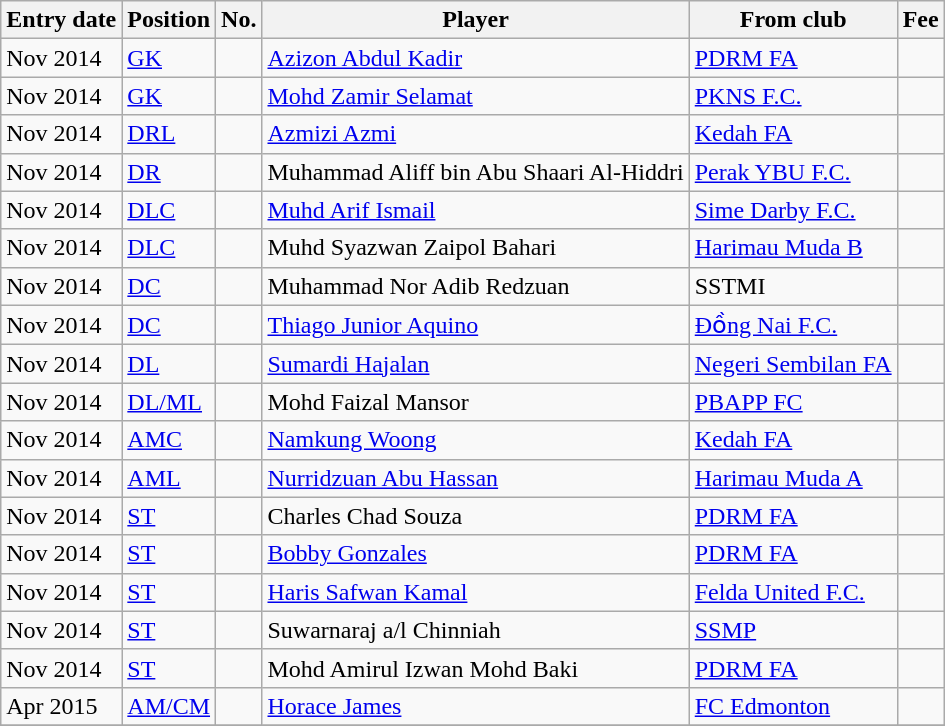<table class="wikitable sortable">
<tr>
<th>Entry date</th>
<th>Position</th>
<th>No.</th>
<th>Player</th>
<th>From club</th>
<th>Fee</th>
</tr>
<tr>
<td>Nov 2014</td>
<td><a href='#'>GK</a></td>
<td></td>
<td> <a href='#'>Azizon Abdul Kadir</a></td>
<td> <a href='#'>PDRM FA</a></td>
<td></td>
</tr>
<tr>
<td>Nov 2014</td>
<td><a href='#'>GK</a></td>
<td></td>
<td> <a href='#'>Mohd Zamir Selamat</a></td>
<td> <a href='#'>PKNS F.C.</a></td>
<td></td>
</tr>
<tr>
<td>Nov 2014</td>
<td><a href='#'>DRL</a></td>
<td></td>
<td> <a href='#'>Azmizi Azmi</a></td>
<td> <a href='#'>Kedah FA</a></td>
<td></td>
</tr>
<tr>
<td>Nov 2014</td>
<td><a href='#'>DR</a></td>
<td></td>
<td> Muhammad Aliff bin Abu Shaari Al-Hiddri</td>
<td> <a href='#'>Perak YBU F.C.</a></td>
<td></td>
</tr>
<tr>
<td>Nov 2014</td>
<td><a href='#'>DLC</a></td>
<td></td>
<td> <a href='#'>Muhd Arif Ismail</a></td>
<td> <a href='#'>Sime Darby F.C.</a></td>
<td></td>
</tr>
<tr>
<td>Nov 2014</td>
<td><a href='#'>DLC</a></td>
<td></td>
<td> Muhd Syazwan Zaipol Bahari</td>
<td> <a href='#'>Harimau Muda B</a></td>
<td></td>
</tr>
<tr>
<td>Nov 2014</td>
<td><a href='#'>DC</a></td>
<td></td>
<td> Muhammad Nor Adib Redzuan</td>
<td> SSTMI</td>
<td></td>
</tr>
<tr>
<td>Nov 2014</td>
<td><a href='#'>DC</a></td>
<td></td>
<td> <a href='#'>Thiago Junior Aquino</a></td>
<td> <a href='#'>Đồng Nai F.C.</a></td>
<td></td>
</tr>
<tr>
<td>Nov 2014</td>
<td><a href='#'>DL</a></td>
<td></td>
<td> <a href='#'>Sumardi Hajalan</a></td>
<td> <a href='#'>Negeri Sembilan FA</a></td>
<td></td>
</tr>
<tr>
<td>Nov 2014</td>
<td><a href='#'>DL/ML</a></td>
<td></td>
<td> Mohd Faizal Mansor</td>
<td> <a href='#'>PBAPP FC</a></td>
<td></td>
</tr>
<tr>
<td>Nov 2014</td>
<td><a href='#'>AMC</a></td>
<td></td>
<td> <a href='#'>Namkung Woong</a></td>
<td> <a href='#'>Kedah FA</a></td>
<td></td>
</tr>
<tr>
<td>Nov 2014</td>
<td><a href='#'>AML</a></td>
<td></td>
<td> <a href='#'>Nurridzuan Abu Hassan</a></td>
<td> <a href='#'>Harimau Muda A</a></td>
<td></td>
</tr>
<tr>
<td>Nov 2014</td>
<td><a href='#'>ST</a></td>
<td></td>
<td> Charles Chad Souza</td>
<td> <a href='#'>PDRM FA</a></td>
<td></td>
</tr>
<tr>
<td>Nov 2014</td>
<td><a href='#'>ST</a></td>
<td></td>
<td> <a href='#'>Bobby Gonzales</a></td>
<td> <a href='#'>PDRM FA</a></td>
<td></td>
</tr>
<tr>
<td>Nov 2014</td>
<td><a href='#'>ST</a></td>
<td></td>
<td> <a href='#'>Haris Safwan Kamal</a></td>
<td> <a href='#'>Felda United F.C.</a></td>
<td></td>
</tr>
<tr>
<td>Nov 2014</td>
<td><a href='#'>ST</a></td>
<td></td>
<td> Suwarnaraj a/l Chinniah</td>
<td> <a href='#'>SSMP</a></td>
<td></td>
</tr>
<tr>
<td>Nov 2014</td>
<td><a href='#'>ST</a></td>
<td></td>
<td> Mohd Amirul Izwan Mohd Baki</td>
<td> <a href='#'>PDRM FA</a></td>
<td></td>
</tr>
<tr>
<td>Apr 2015</td>
<td><a href='#'>AM/CM</a></td>
<td></td>
<td> <a href='#'>Horace James</a></td>
<td> <a href='#'>FC Edmonton</a></td>
<td></td>
</tr>
<tr>
</tr>
</table>
